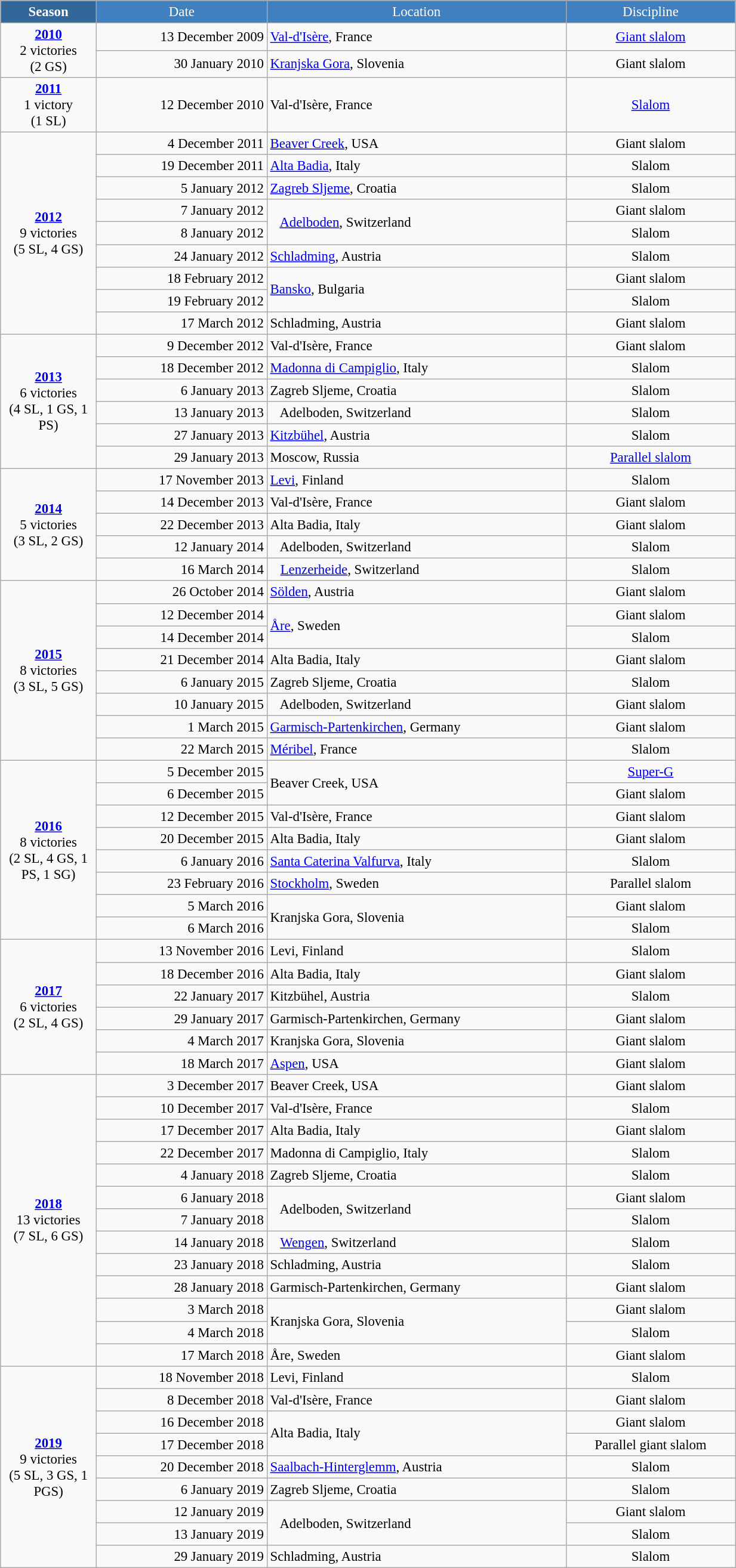<table class="wikitable" style="font-size:95%; text-align:center; border:grey solid 1px; border-collapse:collapse;" width="65%">
<tr style="background-color:#369; color:white;">
<td rowspan="2" colspan="1" width="2%"><strong>Season</strong></td>
</tr>
<tr style="background-color:#4180be; color:white;">
<td width="5%">Date</td>
<td width="10%">Location</td>
<td width="5%">Discipline</td>
</tr>
<tr>
<td rowspan=2 align=center><strong><a href='#'>2010</a></strong> <br> 2 victories <br> (2 GS)</td>
<td align=right>13 December 2009</td>
<td align=left> <a href='#'>Val-d'Isère</a>, France</td>
<td><a href='#'>Giant slalom</a></td>
</tr>
<tr>
<td align=right>30 January 2010</td>
<td align=left> <a href='#'>Kranjska Gora</a>, Slovenia</td>
<td>Giant slalom</td>
</tr>
<tr>
<td align=center><strong><a href='#'>2011</a></strong> <br> 1 victory <br> (1 SL)</td>
<td align=right>12 December 2010</td>
<td align=left> Val-d'Isère, France</td>
<td><a href='#'>Slalom</a></td>
</tr>
<tr>
<td rowspan=9 align=center><strong><a href='#'>2012</a></strong> <br> 9 victories <br> (5 SL, 4 GS)</td>
<td align=right>4 December 2011</td>
<td align=left> <a href='#'>Beaver Creek</a>, USA</td>
<td>Giant slalom</td>
</tr>
<tr>
<td align=right>19 December 2011</td>
<td align=left> <a href='#'>Alta Badia</a>, Italy</td>
<td>Slalom</td>
</tr>
<tr>
<td align=right>5 January 2012</td>
<td align=left> <a href='#'>Zagreb Sljeme</a>, Croatia</td>
<td>Slalom</td>
</tr>
<tr>
<td align=right>7 January 2012</td>
<td style="text-align:left;" rowspan="2">   <a href='#'>Adelboden</a>, Switzerland</td>
<td>Giant slalom</td>
</tr>
<tr>
<td align=right>8 January 2012</td>
<td>Slalom</td>
</tr>
<tr>
<td align=right>24 January 2012</td>
<td align=left> <a href='#'>Schladming</a>, Austria</td>
<td>Slalom</td>
</tr>
<tr>
<td align=right>18 February 2012</td>
<td style="text-align:left;" rowspan="2"> <a href='#'>Bansko</a>, Bulgaria</td>
<td>Giant slalom</td>
</tr>
<tr>
<td align=right>19 February 2012</td>
<td>Slalom</td>
</tr>
<tr>
<td align=right>17 March 2012</td>
<td align=left> Schladming, Austria</td>
<td>Giant slalom</td>
</tr>
<tr>
<td rowspan=6 align=center><strong><a href='#'>2013</a></strong> <br> 6 victories <br> (4 SL, 1 GS, 1 PS)</td>
<td align=right>9 December 2012</td>
<td align=left> Val-d'Isère, France</td>
<td>Giant slalom</td>
</tr>
<tr>
<td align=right>18 December 2012</td>
<td align=left> <a href='#'>Madonna di Campiglio</a>, Italy</td>
<td>Slalom</td>
</tr>
<tr>
<td align=right>6 January 2013</td>
<td align=left> Zagreb Sljeme, Croatia</td>
<td>Slalom</td>
</tr>
<tr>
<td align=right>13 January 2013</td>
<td align=left>   Adelboden, Switzerland</td>
<td>Slalom</td>
</tr>
<tr>
<td align=right>27 January 2013</td>
<td align=left> <a href='#'>Kitzbühel</a>, Austria</td>
<td>Slalom</td>
</tr>
<tr>
<td align=right>29 January 2013</td>
<td align=left> Moscow, Russia</td>
<td><a href='#'>Parallel slalom</a></td>
</tr>
<tr>
<td rowspan=5 align=center><strong><a href='#'>2014</a></strong> <br> 5 victories <br> (3 SL, 2 GS)</td>
<td align=right>17 November 2013</td>
<td align=left> <a href='#'>Levi</a>, Finland</td>
<td>Slalom</td>
</tr>
<tr>
<td align=right>14 December 2013</td>
<td align=left> Val-d'Isère, France</td>
<td>Giant slalom</td>
</tr>
<tr>
<td align=right>22 December 2013</td>
<td align=left> Alta Badia, Italy</td>
<td>Giant slalom</td>
</tr>
<tr>
<td align=right>12 January 2014</td>
<td align=left>   Adelboden, Switzerland</td>
<td>Slalom</td>
</tr>
<tr>
<td align=right>16 March 2014</td>
<td align=left>   <a href='#'>Lenzerheide</a>, Switzerland</td>
<td>Slalom</td>
</tr>
<tr>
<td rowspan=8 align=center><strong><a href='#'>2015</a></strong> <br> 8 victories <br> (3 SL, 5 GS)</td>
<td align=right>26 October 2014</td>
<td align=left> <a href='#'>Sölden</a>, Austria</td>
<td>Giant slalom</td>
</tr>
<tr>
<td align=right>12 December 2014</td>
<td style="text-align:left;" rowspan=2> <a href='#'>Åre</a>, Sweden</td>
<td>Giant slalom</td>
</tr>
<tr>
<td align=right>14 December 2014</td>
<td>Slalom</td>
</tr>
<tr>
<td align=right>21 December 2014</td>
<td align=left> Alta Badia, Italy</td>
<td>Giant slalom</td>
</tr>
<tr>
<td align=right>6 January 2015</td>
<td align=left> Zagreb Sljeme, Croatia</td>
<td>Slalom</td>
</tr>
<tr>
<td align=right>10 January 2015</td>
<td align=left>   Adelboden, Switzerland</td>
<td>Giant slalom</td>
</tr>
<tr>
<td align=right>1 March 2015</td>
<td align=left> <a href='#'>Garmisch-Partenkirchen</a>, Germany</td>
<td>Giant slalom</td>
</tr>
<tr>
<td align=right>22 March 2015</td>
<td align=left> <a href='#'>Méribel</a>, France</td>
<td>Slalom</td>
</tr>
<tr>
<td rowspan=8 align=center><strong><a href='#'>2016</a></strong> <br> 8 victories <br> (2 SL, 4 GS, 1 PS, 1 SG)</td>
<td align=right>5 December 2015</td>
<td align=left rowspan=2> Beaver Creek, USA</td>
<td><a href='#'>Super-G</a></td>
</tr>
<tr>
<td align=right>6 December 2015</td>
<td>Giant slalom</td>
</tr>
<tr>
<td align=right>12 December 2015</td>
<td align=left> Val-d'Isère, France</td>
<td>Giant slalom</td>
</tr>
<tr>
<td align=right>20 December 2015</td>
<td align=left> Alta Badia, Italy</td>
<td>Giant slalom</td>
</tr>
<tr>
<td align=right>6 January 2016</td>
<td align=left> <a href='#'>Santa Caterina Valfurva</a>, Italy</td>
<td>Slalom</td>
</tr>
<tr>
<td align=right>23 February 2016</td>
<td align=left> <a href='#'>Stockholm</a>, Sweden</td>
<td>Parallel slalom</td>
</tr>
<tr>
<td align=right>5 March 2016</td>
<td rowspan=2 align=left> Kranjska Gora, Slovenia</td>
<td>Giant slalom</td>
</tr>
<tr>
<td align=right>6 March 2016</td>
<td>Slalom</td>
</tr>
<tr>
<td rowspan=6 align=center><strong><a href='#'>2017</a></strong> <br> 6 victories <br> (2 SL, 4 GS)</td>
<td align=right>13 November 2016</td>
<td align=left> Levi, Finland</td>
<td>Slalom</td>
</tr>
<tr>
<td align=right>18 December 2016</td>
<td align=left> Alta Badia, Italy</td>
<td>Giant slalom</td>
</tr>
<tr>
<td align=right>22 January 2017</td>
<td align=left> Kitzbühel, Austria</td>
<td>Slalom</td>
</tr>
<tr>
<td align=right>29 January 2017</td>
<td align=left> Garmisch-Partenkirchen, Germany</td>
<td>Giant slalom</td>
</tr>
<tr>
<td align=right>4 March 2017</td>
<td align=left> Kranjska Gora, Slovenia</td>
<td>Giant slalom</td>
</tr>
<tr>
<td align=right>18 March 2017</td>
<td align=left> <a href='#'>Aspen</a>, USA</td>
<td>Giant slalom</td>
</tr>
<tr>
<td rowspan=13 align=center><strong><a href='#'>2018</a></strong> <br> 13 victories <br> (7 SL, 6 GS)</td>
<td align=right>3 December 2017</td>
<td align=left> Beaver Creek, USA</td>
<td>Giant slalom</td>
</tr>
<tr>
<td align=right>10 December 2017</td>
<td align=left> Val-d'Isère, France</td>
<td>Slalom</td>
</tr>
<tr>
<td align=right>17 December 2017</td>
<td align=left> Alta Badia, Italy</td>
<td>Giant slalom</td>
</tr>
<tr>
<td align=right>22 December 2017</td>
<td align=left> Madonna di Campiglio, Italy</td>
<td>Slalom</td>
</tr>
<tr>
<td align=right>4 January 2018</td>
<td align=left> Zagreb Sljeme, Croatia</td>
<td>Slalom</td>
</tr>
<tr>
<td align=right>6 January 2018</td>
<td style="text-align:left;" rowspan="2">   Adelboden, Switzerland</td>
<td>Giant slalom</td>
</tr>
<tr>
<td align=right>7 January 2018</td>
<td>Slalom</td>
</tr>
<tr>
<td align=right>14 January 2018</td>
<td align=left>   <a href='#'>Wengen</a>, Switzerland</td>
<td>Slalom</td>
</tr>
<tr>
<td align=right>23 January 2018</td>
<td align=left> Schladming, Austria</td>
<td>Slalom</td>
</tr>
<tr>
<td align=right>28 January 2018</td>
<td align=left> Garmisch-Partenkirchen, Germany</td>
<td>Giant slalom</td>
</tr>
<tr>
<td align=right>3 March 2018</td>
<td style="text-align:left;" rowspan="2"> Kranjska Gora, Slovenia</td>
<td>Giant slalom</td>
</tr>
<tr>
<td align=right>4 March 2018</td>
<td>Slalom</td>
</tr>
<tr>
<td align=right>17 March 2018</td>
<td align=left> Åre, Sweden</td>
<td>Giant slalom</td>
</tr>
<tr>
<td rowspan=10 align=center><strong><a href='#'>2019</a></strong> <br> 9 victories <br> (5 SL, 3 GS, 1 PGS)</td>
<td align=right>18 November 2018</td>
<td align=left> Levi, Finland</td>
<td>Slalom</td>
</tr>
<tr>
<td align=right>8 December 2018</td>
<td align=left> Val-d'Isère, France</td>
<td>Giant slalom</td>
</tr>
<tr>
<td align=right>16 December 2018</td>
<td align=left rowspan=2> Alta Badia, Italy</td>
<td>Giant slalom</td>
</tr>
<tr>
<td align=right>17 December 2018</td>
<td>Parallel giant slalom</td>
</tr>
<tr>
<td align=right>20 December 2018</td>
<td align=left> <a href='#'>Saalbach-Hinterglemm</a>, Austria</td>
<td>Slalom</td>
</tr>
<tr>
<td align=right>6 January 2019</td>
<td align=left> Zagreb Sljeme, Croatia</td>
<td>Slalom</td>
</tr>
<tr>
<td align=right>12 January 2019</td>
<td align=left rowspan=2>   Adelboden, Switzerland</td>
<td>Giant slalom</td>
</tr>
<tr>
<td align=right>13 January 2019</td>
<td>Slalom</td>
</tr>
<tr>
<td align=right>29 January 2019</td>
<td align=left> Schladming, Austria</td>
<td>Slalom</td>
</tr>
</table>
